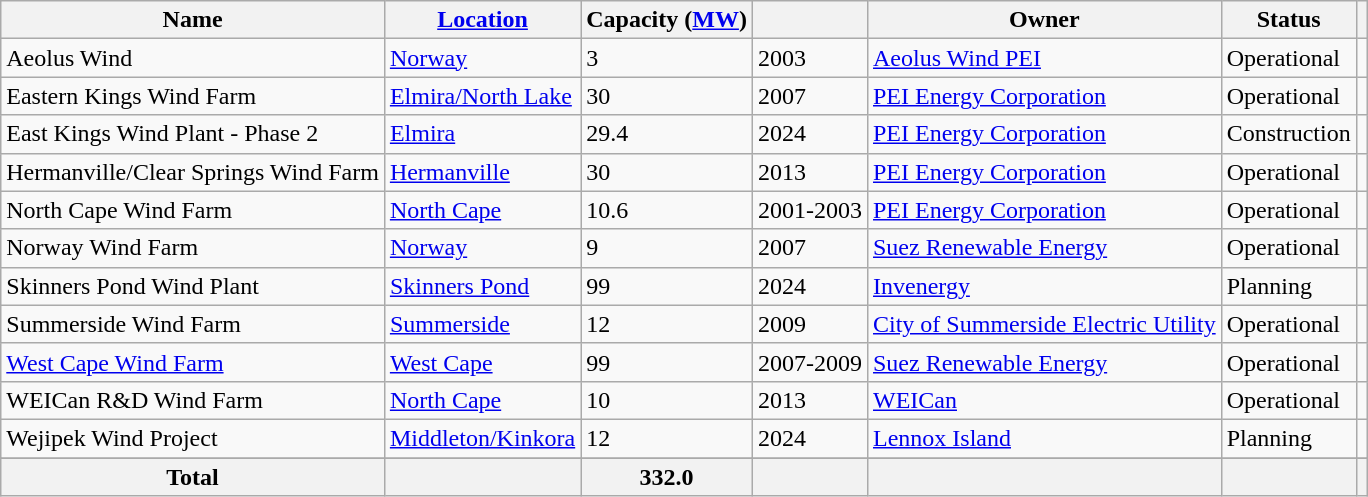<table class="wikitable sortable">
<tr>
<th>Name</th>
<th><a href='#'>Location</a></th>
<th>Capacity (<a href='#'>MW</a>)</th>
<th></th>
<th>Owner</th>
<th>Status</th>
<th class="unsortable"></th>
</tr>
<tr>
<td>Aeolus Wind</td>
<td><a href='#'>Norway</a></td>
<td>3</td>
<td>2003</td>
<td><a href='#'>Aeolus Wind PEI</a></td>
<td>Operational</td>
<td></td>
</tr>
<tr>
<td>Eastern Kings Wind Farm</td>
<td><a href='#'>Elmira/North Lake</a></td>
<td>30</td>
<td>2007</td>
<td><a href='#'>PEI Energy Corporation</a></td>
<td>Operational</td>
<td></td>
</tr>
<tr>
<td>East Kings Wind Plant - Phase 2</td>
<td><a href='#'>Elmira</a></td>
<td>29.4</td>
<td>2024</td>
<td><a href='#'>PEI Energy Corporation</a></td>
<td>Construction</td>
<td></td>
</tr>
<tr>
<td>Hermanville/Clear Springs Wind Farm</td>
<td><a href='#'>Hermanville</a></td>
<td>30</td>
<td>2013</td>
<td><a href='#'>PEI Energy Corporation</a></td>
<td>Operational</td>
<td></td>
</tr>
<tr>
<td>North Cape Wind Farm</td>
<td><a href='#'>North Cape</a></td>
<td>10.6</td>
<td>2001-2003</td>
<td><a href='#'>PEI Energy Corporation</a></td>
<td>Operational</td>
<td></td>
</tr>
<tr>
<td>Norway Wind Farm</td>
<td><a href='#'>Norway</a></td>
<td>9</td>
<td>2007</td>
<td><a href='#'>Suez Renewable Energy</a></td>
<td>Operational</td>
<td></td>
</tr>
<tr>
<td>Skinners Pond Wind Plant</td>
<td><a href='#'>Skinners Pond</a></td>
<td>99</td>
<td>2024</td>
<td><a href='#'>Invenergy</a></td>
<td>Planning</td>
<td></td>
</tr>
<tr>
<td>Summerside Wind Farm</td>
<td><a href='#'>Summerside</a></td>
<td>12</td>
<td>2009</td>
<td><a href='#'>City of Summerside Electric Utility</a></td>
<td>Operational</td>
<td></td>
</tr>
<tr>
<td><a href='#'>West Cape Wind Farm</a></td>
<td><a href='#'>West Cape</a></td>
<td>99</td>
<td>2007-2009</td>
<td><a href='#'>Suez Renewable Energy</a></td>
<td>Operational</td>
<td></td>
</tr>
<tr>
<td>WEICan R&D Wind Farm</td>
<td><a href='#'>North Cape</a></td>
<td>10</td>
<td>2013</td>
<td><a href='#'>WEICan</a></td>
<td>Operational</td>
<td></td>
</tr>
<tr>
<td>Wejipek Wind Project</td>
<td><a href='#'>Middleton/Kinkora</a></td>
<td>12</td>
<td>2024</td>
<td><a href='#'>Lennox Island</a></td>
<td>Planning</td>
<td></td>
</tr>
<tr>
</tr>
<tr class="sortbottom">
<th>Total</th>
<th></th>
<th>332.0</th>
<th></th>
<th></th>
<th></th>
<th></th>
</tr>
</table>
